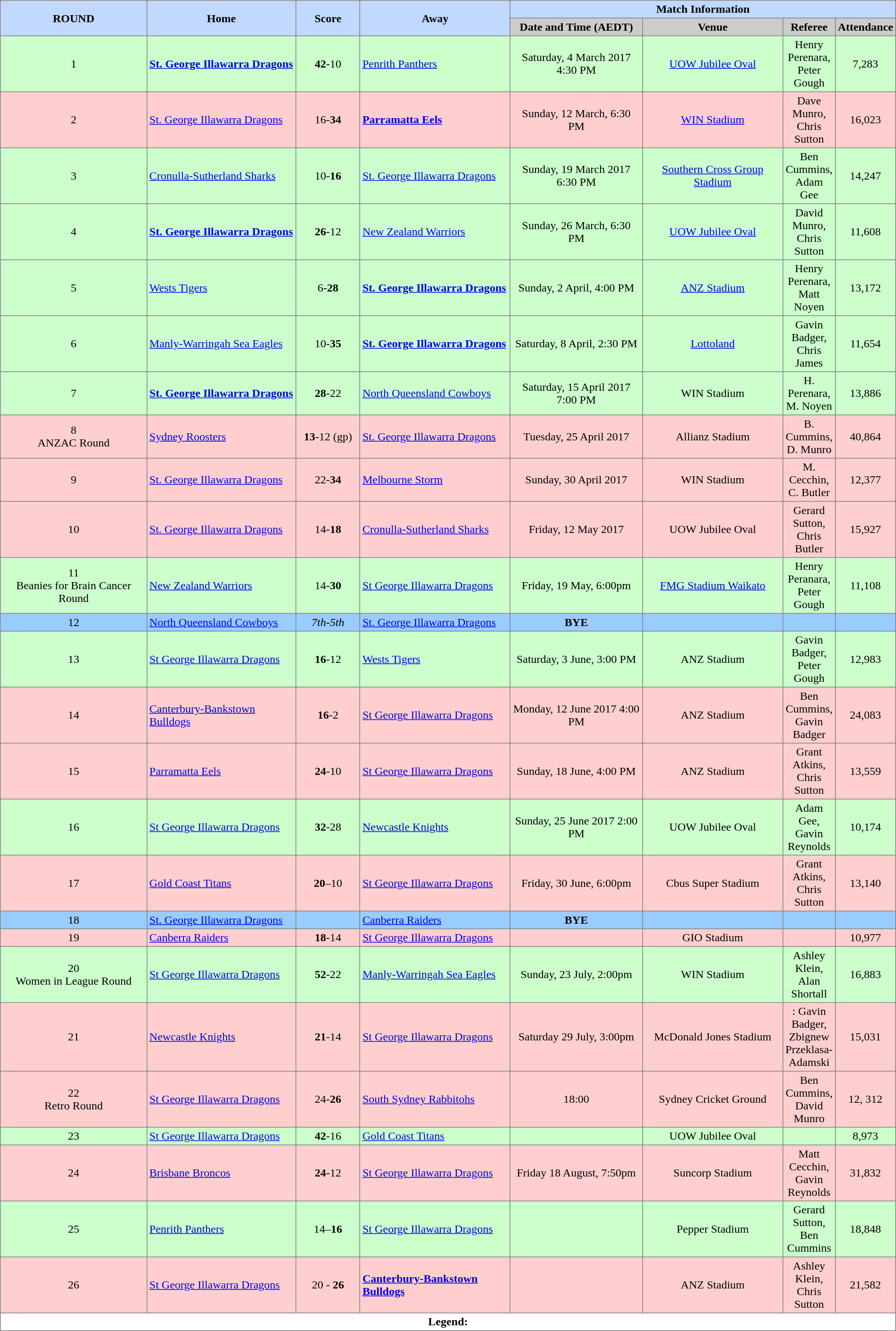<table border=1 style="border-collapse:collapse;  text-align:center;" cellpadding=3 cellspacing=0 width=100%>
<tr bgcolor=#C1D8FF>
<th rowspan=2 width=19%>ROUND</th>
<th rowspan=2 width=19%>Home</th>
<th rowspan=2 width=8%>Score</th>
<th rowspan=2 width=19%>Away</th>
<th colspan=6>Match Information</th>
</tr>
<tr bgcolor=#CCCCCC>
<th width=17%>Date and Time (AEDT)</th>
<th width=22%>Venue</th>
<th width=50%>Referee</th>
<th width=7%>Attendance</th>
</tr>
<tr style="text-align:center; background:#cfc;">
<td>1</td>
<td align="left"> <strong><a href='#'>St. George Illawarra Dragons</a></strong></td>
<td><strong>42</strong>-10</td>
<td align="left"> <a href='#'>Penrith Panthers</a></td>
<td>Saturday, 4 March 2017 4:30 PM</td>
<td><a href='#'>UOW Jubilee Oval</a></td>
<td>Henry Perenara, Peter Gough</td>
<td>7,283</td>
</tr>
<tr style="text-align:center; background:#FFCFCF;">
<td>2</td>
<td align="left"> <a href='#'>St. George Illawarra Dragons</a></td>
<td>16-<strong>34</strong></td>
<td align="left"> <strong><a href='#'>Parramatta Eels</a></strong></td>
<td>Sunday, 12 March, 6:30 PM</td>
<td><a href='#'>WIN Stadium</a></td>
<td>Dave Munro, Chris Sutton</td>
<td>16,023</td>
</tr>
<tr style="text-align:center; background:#cfc;">
<td>3</td>
<td align="left"> <a href='#'>Cronulla-Sutherland Sharks</a></td>
<td>10-<strong>16</strong></td>
<td align="left"> <a href='#'>St. George Illawarra Dragons</a></td>
<td>Sunday, 19 March 2017 6:30 PM</td>
<td><a href='#'>Southern Cross Group Stadium</a></td>
<td>Ben Cummins, Adam Gee</td>
<td>14,247</td>
</tr>
<tr style="text-align:center; background:#cfc;">
<td>4</td>
<td align="left"> <strong><a href='#'>St. George Illawarra Dragons</a></strong></td>
<td><strong>26</strong>-12</td>
<td align="left"> <a href='#'>New Zealand Warriors</a></td>
<td>Sunday, 26 March, 6:30 PM</td>
<td><a href='#'>UOW Jubilee Oval</a></td>
<td>David Munro, Chris Sutton</td>
<td>11,608</td>
</tr>
<tr style="text-align:center; background:#cfc;">
<td>5</td>
<td align="left"> <a href='#'>Wests Tigers</a></td>
<td>6-<strong>28</strong></td>
<td align="left"><strong> <a href='#'>St. George Illawarra Dragons</a></strong></td>
<td>Sunday, 2 April, 4:00 PM</td>
<td><a href='#'>ANZ Stadium</a></td>
<td>Henry Perenara, Matt Noyen</td>
<td>13,172</td>
</tr>
<tr style="text-align:center; background:#cfc;">
<td>6</td>
<td align="left"> <a href='#'>Manly-Warringah Sea Eagles</a></td>
<td>10-<strong>35</strong></td>
<td align="left"><strong> <a href='#'>St. George Illawarra Dragons</a></strong></td>
<td>Saturday, 8 April, 2:30 PM</td>
<td><a href='#'>Lottoland</a></td>
<td>Gavin Badger, Chris James</td>
<td>11,654</td>
</tr>
<tr style="text-align:center; background:#cfc;">
<td>7</td>
<td align="left"><strong> <a href='#'>St. George Illawarra Dragons</a></strong></td>
<td><strong>28</strong>-22</td>
<td align="left"> <a href='#'>North Queensland Cowboys</a></td>
<td>Saturday, 15 April 2017 7:00 PM</td>
<td>WIN Stadium</td>
<td>H. Perenara, M. Noyen</td>
<td>13,886</td>
</tr>
<tr style="text-align:center; background:#FFCFCF;">
<td>8 <br> ANZAC Round</td>
<td align="left"> <a href='#'>Sydney Roosters</a></td>
<td><strong>13</strong>-12 (gp)</td>
<td align="left"> <a href='#'>St. George Illawarra Dragons</a></td>
<td>Tuesday, 25 April 2017</td>
<td>Allianz Stadium</td>
<td>B. Cummins, D. Munro</td>
<td>40,864</td>
</tr>
<tr style="text-align:center; background:#FFCFCF;">
<td>9</td>
<td align="left"> <a href='#'>St. George Illawarra Dragons</a></td>
<td>22-<strong>34</strong></td>
<td align="left"> <a href='#'>Melbourne Storm</a></td>
<td>Sunday, 30 April 2017</td>
<td>WIN Stadium</td>
<td>M. Cecchin, C. Butler</td>
<td>12,377</td>
</tr>
<tr style="text-align:center; background:#FFCFCF;">
<td>10</td>
<td align="left"> <a href='#'>St. George Illawarra Dragons</a></td>
<td>14-<strong>18</strong></td>
<td align="left"> <a href='#'>Cronulla-Sutherland Sharks</a></td>
<td>Friday, 12 May 2017</td>
<td>UOW Jubilee Oval</td>
<td>Gerard Sutton, Chris Butler</td>
<td>15,927</td>
</tr>
<tr style="text-align:center; background:#cfc;">
<td>11 <br> Beanies for Brain Cancer Round</td>
<td align="left"> <a href='#'>New Zealand Warriors</a></td>
<td>14-<strong>30</strong></td>
<td align="left"> <a href='#'>St George Illawarra Dragons</a></td>
<td>Friday, 19 May, 6:00pm</td>
<td><a href='#'>FMG Stadium Waikato</a></td>
<td>Henry Peranara, Peter Gough</td>
<td>11,108</td>
</tr>
<tr style="text-align:center; background:#99ccff;">
<td>12</td>
<td align="left"> <a href='#'>North Queensland Cowboys</a></td>
<td><em>7th</em>-<em>5th</em></td>
<td align="left"> <a href='#'>St. George Illawarra Dragons</a></td>
<td><strong>BYE</strong></td>
<td></td>
<td></td>
<td></td>
</tr>
<tr style="text-align:center; background:#cfc;">
<td>13</td>
<td align="left"> <a href='#'>St George Illawarra Dragons</a></td>
<td><strong>16</strong>-12</td>
<td align="left"> <a href='#'>Wests Tigers</a></td>
<td>Saturday, 3 June, 3:00 PM</td>
<td>ANZ Stadium</td>
<td>Gavin Badger, Peter Gough</td>
<td>12,983</td>
</tr>
<tr style="text-align:center; background:#FFCFCF;">
<td>14</td>
<td align="left"> <a href='#'>Canterbury-Bankstown Bulldogs</a></td>
<td><strong>16</strong>-2</td>
<td align="left"> <a href='#'>St George Illawarra Dragons</a></td>
<td>Monday, 12 June 2017 4:00 PM</td>
<td>ANZ Stadium</td>
<td>Ben Cummins, Gavin Badger</td>
<td>24,083</td>
</tr>
<tr style="text-align:center; background:#FFCFCF;">
<td>15</td>
<td align="left"> <a href='#'>Parramatta Eels</a></td>
<td><strong>24</strong>-10</td>
<td align="left"> <a href='#'>St George Illawarra Dragons</a></td>
<td>Sunday, 18 June, 4:00 PM</td>
<td>ANZ Stadium</td>
<td>Grant Atkins, Chris Sutton</td>
<td>13,559</td>
</tr>
<tr style="text-align:center; background:#cfc;">
<td>16</td>
<td align="left"> <a href='#'>St George Illawarra Dragons</a></td>
<td><strong>32</strong>-28</td>
<td align="left"> <a href='#'>Newcastle Knights</a></td>
<td>Sunday, 25 June 2017 2:00 PM</td>
<td>UOW Jubilee Oval</td>
<td>Adam Gee, Gavin Reynolds</td>
<td>10,174</td>
</tr>
<tr style="text-align:center; background:#FFCFCF;">
<td>17</td>
<td align="left"> <a href='#'>Gold Coast Titans</a></td>
<td><strong>20</strong>–10</td>
<td align="left"> <a href='#'>St George Illawarra Dragons</a></td>
<td>Friday, 30 June, 6:00pm</td>
<td>Cbus Super Stadium</td>
<td>Grant Atkins, Chris Sutton</td>
<td>13,140</td>
</tr>
<tr style="text-align:center; background:#99ccff;">
<td>18</td>
<td align="left"> <a href='#'>St. George Illawarra Dragons</a></td>
<td></td>
<td align="left"> <a href='#'>Canberra Raiders</a></td>
<td><strong>BYE</strong></td>
<td></td>
<td></td>
<td></td>
</tr>
<tr style="text-align:center; background:#FFCFCF;">
<td>19</td>
<td align="left"> <a href='#'>Canberra Raiders</a></td>
<td><strong>18</strong>-14</td>
<td align="left"> <a href='#'>St George Illawarra Dragons</a></td>
<td></td>
<td>GIO Stadium</td>
<td></td>
<td>10,977</td>
</tr>
<tr style="text-align:center; background:#cfc;">
<td>20 <br> Women in League Round</td>
<td align="left"> <a href='#'>St George Illawarra Dragons</a></td>
<td><strong>52</strong>-22</td>
<td align="left"> <a href='#'>Manly-Warringah Sea Eagles</a></td>
<td>Sunday, 23 July, 2:00pm</td>
<td>WIN Stadium</td>
<td>Ashley Klein, Alan Shortall</td>
<td>16,883</td>
</tr>
<tr style="text-align:center; background:#FFCFCF;">
<td>21</td>
<td align="left"> <a href='#'>Newcastle Knights</a></td>
<td><strong>21</strong>-14</td>
<td align="left"> <a href='#'>St George Illawarra Dragons</a></td>
<td>Saturday 29 July, 3:00pm</td>
<td>McDonald Jones Stadium</td>
<td>: Gavin Badger, Zbignew Przeklasa-Adamski</td>
<td>15,031</td>
</tr>
<tr style="text-align:center; background:#FFCFCF;">
<td>22 <br> Retro Round</td>
<td align="left"> <a href='#'>St George Illawarra Dragons</a></td>
<td>24-<strong>26</strong></td>
<td align="left"> <a href='#'>South Sydney Rabbitohs</a></td>
<td>18:00</td>
<td>Sydney Cricket Ground</td>
<td>Ben Cummins, David Munro</td>
<td>12, 312</td>
</tr>
<tr style="text-align:center; background:#cfc;">
<td>23</td>
<td align="left"> <a href='#'>St George Illawarra Dragons</a></td>
<td><strong>42</strong>-16</td>
<td align="left"> <a href='#'>Gold Coast Titans</a></td>
<td></td>
<td>UOW Jubilee Oval</td>
<td></td>
<td>8,973</td>
</tr>
<tr style="text-align:center; background:#FFCFCF;">
<td>24</td>
<td align="left"> <a href='#'>Brisbane Broncos</a></td>
<td><strong>24</strong>-12</td>
<td align="left"> <a href='#'>St George Illawarra Dragons</a></td>
<td>Friday 18 August, 7:50pm</td>
<td>Suncorp Stadium</td>
<td>Matt Cecchin, Gavin Reynolds</td>
<td>31,832</td>
</tr>
<tr style="text-align:center; background:#cfc;">
<td>25</td>
<td align="left"> <a href='#'>Penrith Panthers</a></td>
<td>14–<strong>16</strong></td>
<td align="left"> <a href='#'>St George Illawarra Dragons</a></td>
<td></td>
<td>Pepper Stadium</td>
<td>Gerard Sutton, Ben Cummins</td>
<td>18,848</td>
</tr>
<tr style="text-align:center; background:#FFCFCF;">
<td>26</td>
<td align="left"> <a href='#'>St George Illawarra Dragons</a></td>
<td>20 - <strong>26</strong></td>
<td align="left"> <strong><a href='#'>Canterbury-Bankstown Bulldogs</a></strong></td>
<td></td>
<td>ANZ Stadium</td>
<td>Ashley Klein, Chris Sutton</td>
<td>21,582</td>
</tr>
<tr>
<th colspan="11"><strong>Legend</strong>:   </th>
</tr>
</table>
